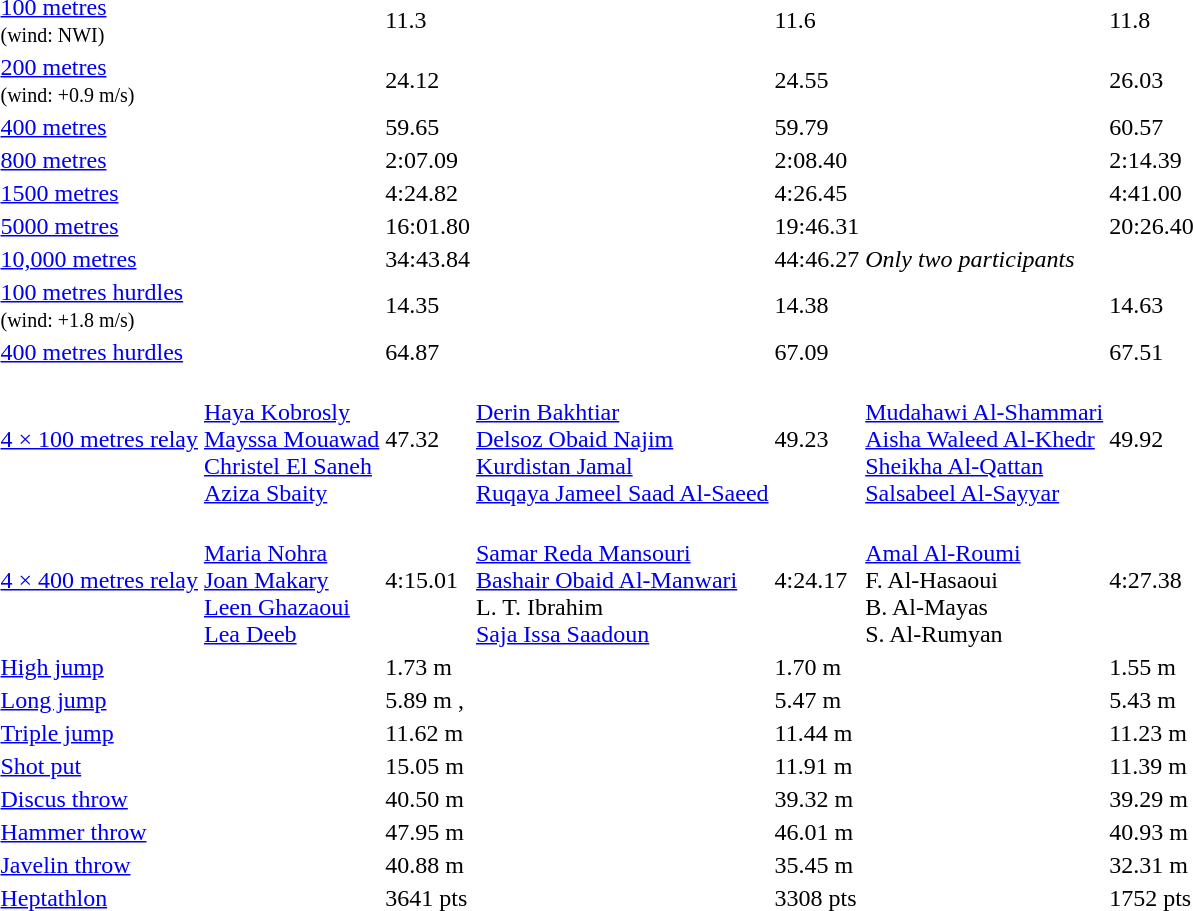<table>
<tr>
<td align=left><a href='#'>100 metres</a><br><small>(wind: NWI)</small></td>
<td></td>
<td>11.3</td>
<td></td>
<td>11.6</td>
<td></td>
<td>11.8</td>
</tr>
<tr>
<td align=left><a href='#'>200 metres</a><br><small>(wind: +0.9 m/s)</small></td>
<td></td>
<td>24.12</td>
<td></td>
<td>24.55</td>
<td></td>
<td>26.03</td>
</tr>
<tr>
<td align=left><a href='#'>400 metres</a></td>
<td></td>
<td>59.65</td>
<td></td>
<td>59.79</td>
<td></td>
<td>60.57</td>
</tr>
<tr>
<td align=left><a href='#'>800 metres</a></td>
<td></td>
<td>2:07.09</td>
<td></td>
<td>2:08.40</td>
<td></td>
<td>2:14.39</td>
</tr>
<tr>
<td align=left><a href='#'>1500 metres</a></td>
<td></td>
<td>4:24.82</td>
<td></td>
<td>4:26.45</td>
<td></td>
<td>4:41.00</td>
</tr>
<tr>
<td align=left><a href='#'>5000 metres</a></td>
<td></td>
<td>16:01.80 </td>
<td></td>
<td>19:46.31</td>
<td></td>
<td>20:26.40</td>
</tr>
<tr>
<td align=left><a href='#'>10,000 metres</a></td>
<td></td>
<td>34:43.84</td>
<td></td>
<td>44:46.27</td>
<td colspan=2><em>Only two participants</em></td>
</tr>
<tr>
<td align=left><a href='#'>100 metres hurdles</a><br><small>(wind: +1.8 m/s)</small></td>
<td></td>
<td>14.35</td>
<td></td>
<td>14.38 </td>
<td></td>
<td>14.63</td>
</tr>
<tr>
<td align=left><a href='#'>400 metres hurdles</a></td>
<td></td>
<td>64.87</td>
<td></td>
<td>67.09</td>
<td></td>
<td>67.51</td>
</tr>
<tr>
<td align=left><a href='#'>4 × 100 metres relay</a></td>
<td valign="top"><br><a href='#'>Haya Kobrosly</a><br><a href='#'>Mayssa Mouawad</a><br><a href='#'>Christel El Saneh</a><br><a href='#'>Aziza Sbaity</a></td>
<td>47.32 </td>
<td valign="top"><br><a href='#'>Derin Bakhtiar</a><br><a href='#'>Delsoz Obaid Najim</a><br><a href='#'>Kurdistan Jamal</a><br><a href='#'>Ruqaya Jameel Saad Al-Saeed</a></td>
<td>49.23</td>
<td valign="top"><br><a href='#'>Mudahawi Al-Shammari</a><br><a href='#'>Aisha Waleed Al-Khedr</a><br><a href='#'>Sheikha Al-Qattan</a><br><a href='#'>Salsabeel Al-Sayyar</a></td>
<td>49.92</td>
</tr>
<tr>
<td align=left><a href='#'>4 × 400 metres relay</a></td>
<td valign="top"><br><a href='#'>Maria Nohra</a><br><a href='#'>Joan Makary</a><br><a href='#'>Leen Ghazaoui</a><br><a href='#'>Lea Deeb</a></td>
<td>4:15.01</td>
<td valign="top"><br><a href='#'>Samar Reda Mansouri</a><br><a href='#'>Bashair Obaid Al-Manwari</a><br>L. T. Ibrahim<br><a href='#'>Saja Issa Saadoun</a></td>
<td>4:24.17</td>
<td valign="top"><br><a href='#'>Amal Al-Roumi</a><br>F. Al-Hasaoui<br>B. Al-Mayas<br>S. Al-Rumyan</td>
<td>4:27.38</td>
</tr>
<tr>
<td align=left><a href='#'>High jump</a></td>
<td></td>
<td>1.73 m</td>
<td></td>
<td>1.70 m</td>
<td></td>
<td>1.55 m</td>
</tr>
<tr>
<td align=left><a href='#'>Long jump</a></td>
<td></td>
<td>5.89 m , </td>
<td></td>
<td>5.47 m</td>
<td></td>
<td>5.43 m</td>
</tr>
<tr>
<td align=left><a href='#'>Triple jump</a></td>
<td></td>
<td>11.62 m</td>
<td></td>
<td>11.44 m</td>
<td></td>
<td>11.23 m</td>
</tr>
<tr>
<td align=left><a href='#'>Shot put</a></td>
<td></td>
<td>15.05 m</td>
<td></td>
<td>11.91 m</td>
<td></td>
<td>11.39 m</td>
</tr>
<tr>
<td align=left><a href='#'>Discus throw</a></td>
<td></td>
<td>40.50 m </td>
<td></td>
<td>39.32 m</td>
<td></td>
<td>39.29 m</td>
</tr>
<tr>
<td align=left><a href='#'>Hammer throw</a></td>
<td></td>
<td>47.95 m </td>
<td></td>
<td>46.01 m</td>
<td></td>
<td>40.93 m</td>
</tr>
<tr>
<td align=left><a href='#'>Javelin throw</a></td>
<td></td>
<td>40.88 m </td>
<td></td>
<td>35.45 m</td>
<td></td>
<td>32.31 m</td>
</tr>
<tr>
<td align=left><a href='#'>Heptathlon</a></td>
<td></td>
<td>3641 pts</td>
<td></td>
<td>3308 pts</td>
<td></td>
<td>1752 pts</td>
</tr>
</table>
